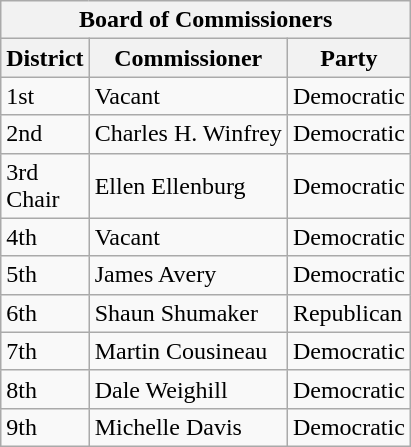<table class="wikitable">
<tr>
<th colspan=3 align=center>Board of Commissioners</th>
</tr>
<tr>
<th>District</th>
<th>Commissioner</th>
<th>Party</th>
</tr>
<tr>
<td>1st</td>
<td>Vacant</td>
<td>Democratic</td>
</tr>
<tr>
<td>2nd</td>
<td>Charles H. Winfrey</td>
<td>Democratic</td>
</tr>
<tr>
<td>3rd<br>Chair</td>
<td>Ellen Ellenburg</td>
<td>Democratic</td>
</tr>
<tr>
<td>4th</td>
<td>Vacant</td>
<td>Democratic</td>
</tr>
<tr>
<td>5th</td>
<td>James Avery</td>
<td>Democratic</td>
</tr>
<tr>
<td>6th</td>
<td>Shaun Shumaker</td>
<td>Republican</td>
</tr>
<tr>
<td>7th</td>
<td>Martin Cousineau</td>
<td>Democratic</td>
</tr>
<tr>
<td>8th</td>
<td>Dale Weighill</td>
<td>Democratic</td>
</tr>
<tr>
<td>9th</td>
<td>Michelle Davis</td>
<td>Democratic</td>
</tr>
</table>
